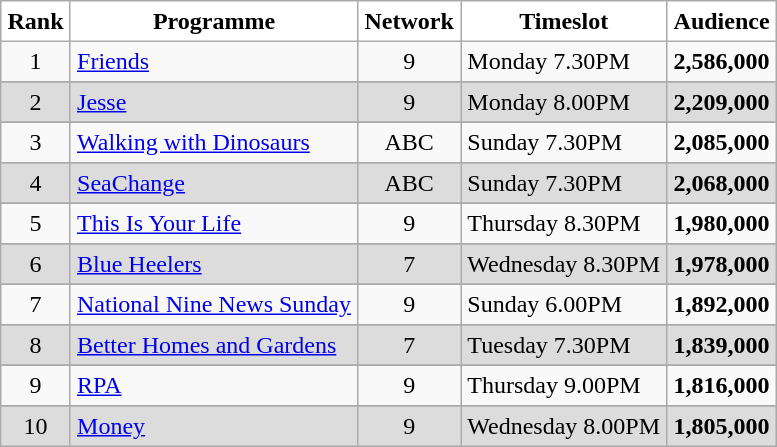<table border="1" cellpadding="4" cel lspacing="0" style="border:1px solid #aaa; border-collapse:collapse">
<tr bgcolor="white">
<th><strong>Rank</strong></th>
<th><strong>Programme</strong></th>
<th><strong>Network</strong></th>
<th><strong>Timeslot</strong></th>
<th><strong>Audience</strong></th>
</tr>
<tr bgcolor="#f9f9f9">
<td align="center">1</td>
<td><a href='#'>Friends</a></td>
<td align="center">9</td>
<td>Monday 7.30PM</td>
<th>2,586,000</th>
</tr>
<tr>
</tr>
<tr bgcolor=gainsboro>
<td align="center">2</td>
<td><a href='#'>Jesse</a></td>
<td align="center">9</td>
<td>Monday 8.00PM</td>
<th>2,209,000</th>
</tr>
<tr>
</tr>
<tr bgcolor="#f9f9f9">
<td align="center">3</td>
<td><a href='#'>Walking with Dinosaurs</a></td>
<td align="center">ABC</td>
<td>Sunday 7.30PM</td>
<th>2,085,000</th>
</tr>
<tr>
</tr>
<tr bgcolor=gainsboro>
<td align="center">4</td>
<td><a href='#'>SeaChange</a></td>
<td align="center">ABC</td>
<td>Sunday 7.30PM</td>
<th>2,068,000</th>
</tr>
<tr>
</tr>
<tr bgcolor="#f9f9f9">
<td align="center">5</td>
<td><a href='#'>This Is Your Life</a></td>
<td align="center">9</td>
<td>Thursday 8.30PM</td>
<th>1,980,000</th>
</tr>
<tr>
</tr>
<tr bgcolor=gainsboro>
<td align="center">6</td>
<td><a href='#'>Blue Heelers</a></td>
<td align="center">7</td>
<td>Wednesday 8.30PM</td>
<th>1,978,000</th>
</tr>
<tr>
</tr>
<tr bgcolor="#f9f9f9">
<td align="center">7</td>
<td><a href='#'>National Nine News Sunday</a></td>
<td align="center">9</td>
<td>Sunday 6.00PM</td>
<th>1,892,000</th>
</tr>
<tr>
</tr>
<tr bgcolor=gainsboro>
<td align="center">8</td>
<td><a href='#'>Better Homes and Gardens</a></td>
<td align="center">7</td>
<td>Tuesday 7.30PM</td>
<th>1,839,000</th>
</tr>
<tr>
</tr>
<tr bgcolor="#f9f9f9">
<td align="center">9</td>
<td><a href='#'>RPA</a></td>
<td align="center">9</td>
<td>Thursday 9.00PM</td>
<th>1,816,000</th>
</tr>
<tr>
</tr>
<tr bgcolor=gainsboro>
<td align="center">10</td>
<td><a href='#'>Money</a></td>
<td align="center">9</td>
<td>Wednesday 8.00PM</td>
<th>1,805,000</th>
</tr>
</table>
